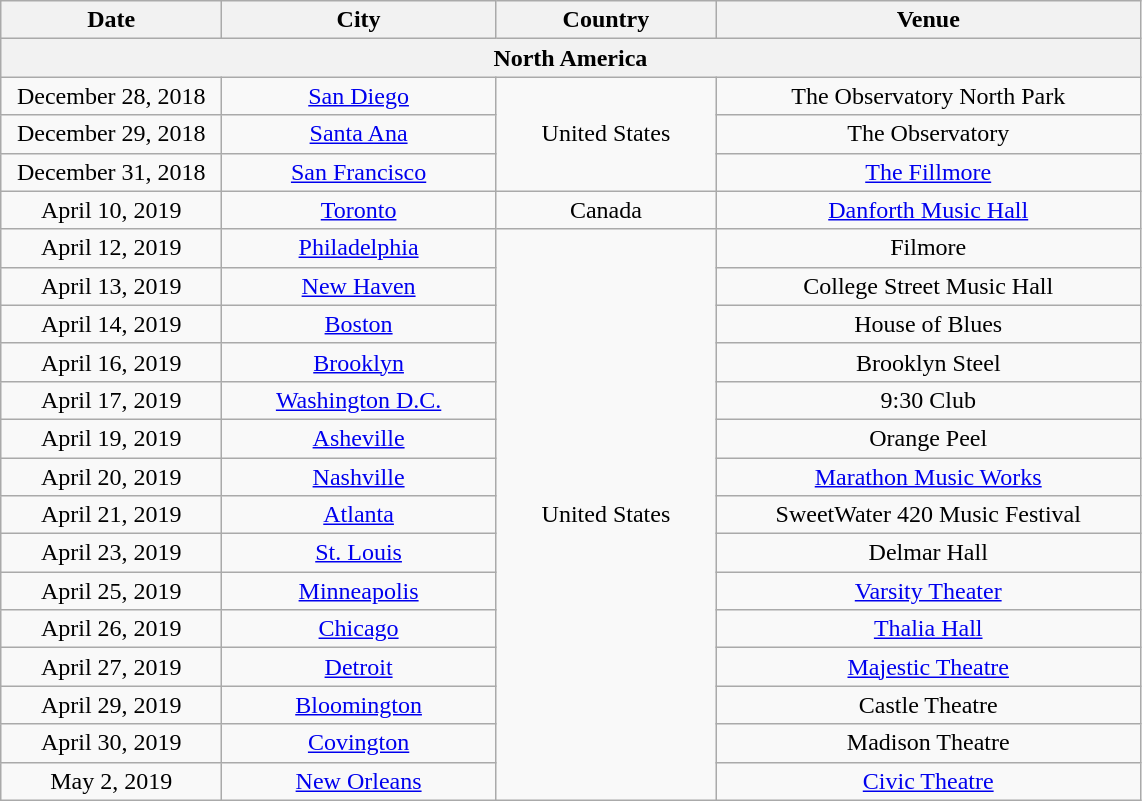<table class="wikitable" style="text-align:center;">
<tr>
<th style="width:140px;">Date</th>
<th style="width:175px;">City</th>
<th style="width:140px;">Country</th>
<th style="width:275px;">Venue</th>
</tr>
<tr>
<th colspan="4"><strong>North America</strong></th>
</tr>
<tr>
<td>December 28, 2018</td>
<td><a href='#'>San Diego</a></td>
<td rowspan="3">United States</td>
<td>The Observatory North Park</td>
</tr>
<tr>
<td>December 29, 2018</td>
<td><a href='#'>Santa Ana</a></td>
<td>The Observatory</td>
</tr>
<tr>
<td>December 31, 2018</td>
<td><a href='#'>San Francisco</a></td>
<td><a href='#'>The Fillmore</a></td>
</tr>
<tr>
<td>April 10, 2019</td>
<td><a href='#'>Toronto</a></td>
<td>Canada</td>
<td><a href='#'>Danforth Music Hall</a></td>
</tr>
<tr>
<td>April 12, 2019</td>
<td><a href='#'>Philadelphia</a></td>
<td rowspan="15">United States</td>
<td>Filmore</td>
</tr>
<tr>
<td>April 13, 2019</td>
<td><a href='#'>New Haven</a></td>
<td>College Street Music Hall</td>
</tr>
<tr>
<td>April 14, 2019</td>
<td><a href='#'>Boston</a></td>
<td>House of Blues</td>
</tr>
<tr>
<td>April 16, 2019</td>
<td><a href='#'>Brooklyn</a></td>
<td>Brooklyn Steel</td>
</tr>
<tr>
<td>April 17, 2019</td>
<td><a href='#'>Washington D.C.</a></td>
<td>9:30 Club</td>
</tr>
<tr>
<td>April 19, 2019</td>
<td><a href='#'>Asheville</a></td>
<td>Orange Peel</td>
</tr>
<tr>
<td>April 20, 2019</td>
<td><a href='#'>Nashville</a></td>
<td><a href='#'>Marathon Music Works</a></td>
</tr>
<tr>
<td>April 21, 2019</td>
<td><a href='#'>Atlanta</a></td>
<td>SweetWater 420 Music Festival</td>
</tr>
<tr>
<td>April 23, 2019</td>
<td><a href='#'>St. Louis</a></td>
<td>Delmar Hall</td>
</tr>
<tr>
<td>April 25, 2019</td>
<td><a href='#'>Minneapolis</a></td>
<td><a href='#'>Varsity Theater</a></td>
</tr>
<tr>
<td>April 26, 2019</td>
<td><a href='#'>Chicago</a></td>
<td><a href='#'>Thalia Hall</a></td>
</tr>
<tr>
<td>April 27, 2019</td>
<td><a href='#'>Detroit</a></td>
<td><a href='#'>Majestic Theatre</a></td>
</tr>
<tr>
<td>April 29, 2019</td>
<td><a href='#'>Bloomington</a></td>
<td>Castle Theatre</td>
</tr>
<tr>
<td>April 30, 2019</td>
<td><a href='#'>Covington</a></td>
<td>Madison Theatre</td>
</tr>
<tr>
<td>May 2, 2019</td>
<td><a href='#'>New Orleans</a></td>
<td><a href='#'>Civic Theatre</a></td>
</tr>
</table>
